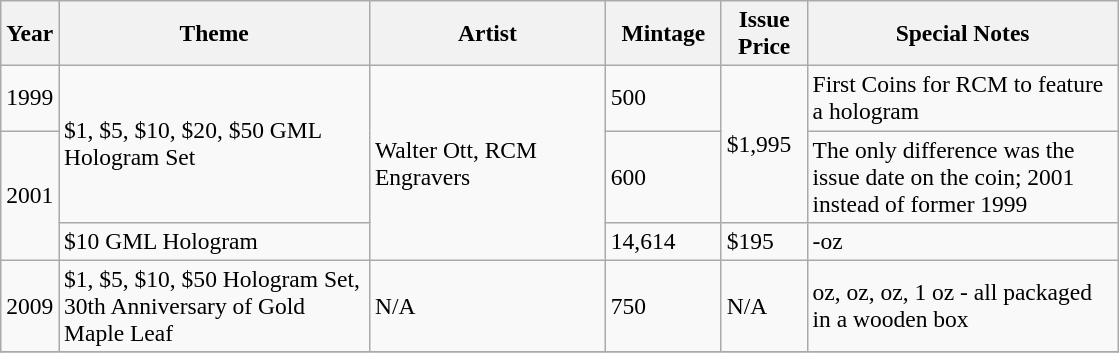<table class="wikitable" style="font-size:98%;">
<tr>
<th>Year</th>
<th width="200">Theme</th>
<th width="150">Artist</th>
<th width="70">Mintage</th>
<th width="50">Issue Price</th>
<th width="200">Special Notes</th>
</tr>
<tr>
<td>1999</td>
<td rowspan="2">$1, $5, $10, $20, $50 GML Hologram Set</td>
<td rowspan="3">Walter Ott, RCM Engravers</td>
<td>500</td>
<td rowspan="2">$1,995</td>
<td>First Coins for RCM to feature a hologram</td>
</tr>
<tr>
<td rowspan="2">2001</td>
<td>600</td>
<td>The only difference was the issue date on the coin; 2001 instead of former 1999</td>
</tr>
<tr>
<td>$10 GML Hologram</td>
<td>14,614</td>
<td>$195</td>
<td>-oz</td>
</tr>
<tr>
<td>2009</td>
<td>$1, $5, $10, $50 Hologram Set, 30th Anniversary of Gold Maple Leaf</td>
<td>N/A</td>
<td>750</td>
<td>N/A</td>
<td> oz,  oz,  oz, 1 oz - all packaged in a wooden box</td>
</tr>
<tr>
</tr>
</table>
